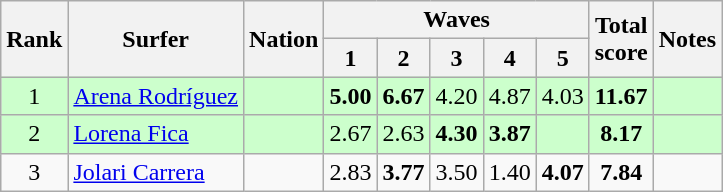<table class="wikitable sortable" style="text-align:center">
<tr>
<th rowspan=2>Rank</th>
<th rowspan=2>Surfer</th>
<th rowspan=2>Nation</th>
<th colspan=5>Waves</th>
<th rowspan=2>Total<br>score</th>
<th rowspan=2>Notes</th>
</tr>
<tr>
<th>1</th>
<th>2</th>
<th>3</th>
<th>4</th>
<th>5</th>
</tr>
<tr bgcolor=ccffcc>
<td>1</td>
<td align=left><a href='#'>Arena Rodríguez</a></td>
<td align=left></td>
<td><strong>5.00</strong></td>
<td><strong>6.67</strong></td>
<td>4.20</td>
<td>4.87</td>
<td>4.03</td>
<td><strong>11.67</strong></td>
<td></td>
</tr>
<tr bgcolor=ccffcc>
<td>2</td>
<td align=left><a href='#'>Lorena Fica</a></td>
<td align=left></td>
<td>2.67</td>
<td>2.63</td>
<td><strong>4.30</strong></td>
<td><strong>3.87</strong></td>
<td></td>
<td><strong>8.17</strong></td>
<td></td>
</tr>
<tr>
<td>3</td>
<td align=left><a href='#'>Jolari Carrera</a></td>
<td align=left></td>
<td>2.83</td>
<td><strong>3.77</strong></td>
<td>3.50</td>
<td>1.40</td>
<td><strong>4.07</strong></td>
<td><strong>7.84</strong></td>
<td></td>
</tr>
</table>
